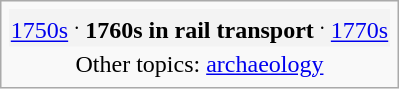<table class="infobox">
<tr style="background:#f3f3f3;">
<td style="text-align:center;"><a href='#'>1750s</a> <sup>.</sup> <strong>1760s in rail transport</strong> <sup>.</sup> <a href='#'>1770s</a></td>
</tr>
<tr>
<td style="text-align:center;">Other topics: <a href='#'>archaeology</a></td>
</tr>
</table>
